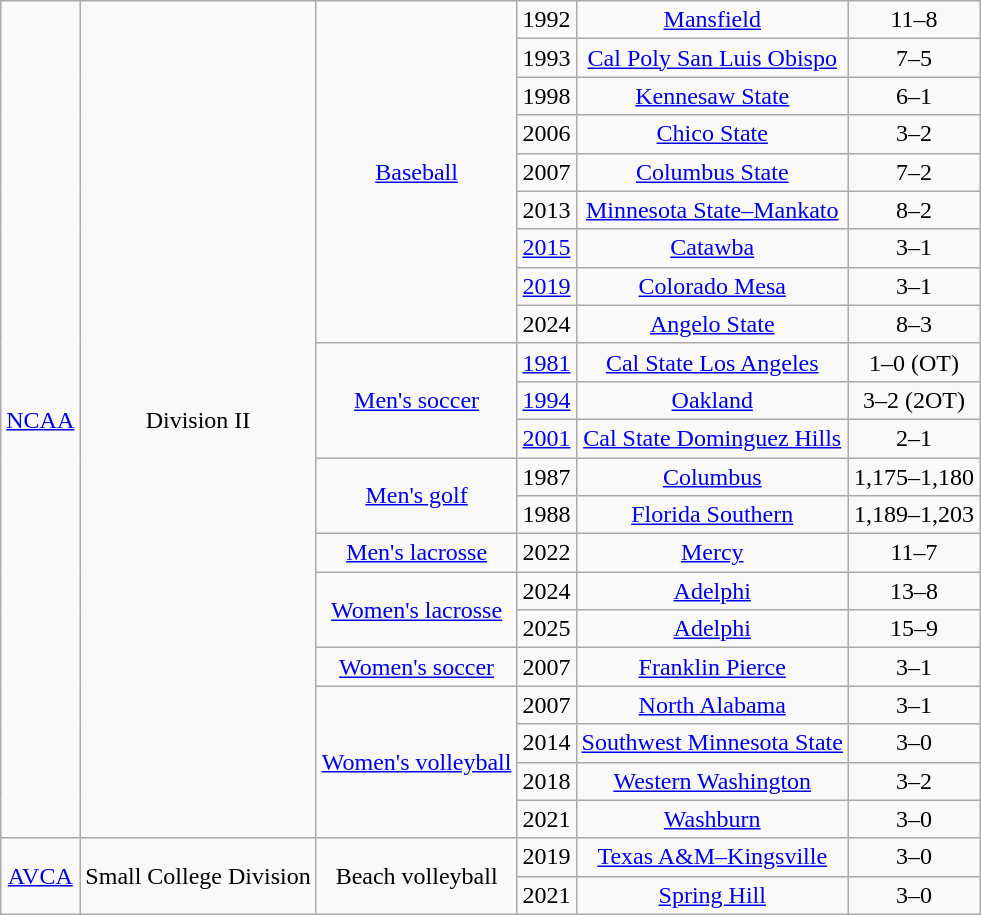<table class="wikitable" style="text-align:center">
<tr align="center">
<td rowspan="22"><a href='#'>NCAA</a></td>
<td rowspan="22">Division II</td>
<td rowspan="9"><a href='#'>Baseball</a></td>
<td>1992</td>
<td><a href='#'>Mansfield</a></td>
<td>11–8</td>
</tr>
<tr align="center">
<td>1993</td>
<td><a href='#'>Cal Poly San Luis Obispo</a></td>
<td>7–5</td>
</tr>
<tr align="center">
<td>1998</td>
<td><a href='#'>Kennesaw State</a></td>
<td>6–1</td>
</tr>
<tr align="center">
<td>2006</td>
<td><a href='#'>Chico State</a></td>
<td>3–2</td>
</tr>
<tr align="center">
<td>2007</td>
<td><a href='#'>Columbus State</a></td>
<td>7–2</td>
</tr>
<tr align="center">
<td>2013</td>
<td><a href='#'>Minnesota State–Mankato</a></td>
<td>8–2</td>
</tr>
<tr align="center">
<td><a href='#'>2015</a></td>
<td><a href='#'>Catawba</a></td>
<td>3–1</td>
</tr>
<tr align="center">
<td><a href='#'>2019</a></td>
<td><a href='#'>Colorado Mesa</a></td>
<td>3–1</td>
</tr>
<tr align="center">
<td 2024 NCAA Division II baseball tournament>2024</td>
<td><a href='#'>Angelo State</a></td>
<td>8–3</td>
</tr>
<tr align="center">
<td rowspan="3"><a href='#'>Men's soccer</a></td>
<td><a href='#'>1981</a></td>
<td><a href='#'>Cal State Los Angeles</a></td>
<td>1–0 (OT)</td>
</tr>
<tr align="center">
<td><a href='#'>1994</a></td>
<td><a href='#'>Oakland</a></td>
<td>3–2 (2OT)</td>
</tr>
<tr align="center">
<td><a href='#'>2001</a></td>
<td><a href='#'>Cal State Dominguez Hills</a></td>
<td>2–1</td>
</tr>
<tr align="center">
<td rowspan="2"><a href='#'>Men's golf</a></td>
<td>1987</td>
<td><a href='#'>Columbus</a></td>
<td>1,175–1,180</td>
</tr>
<tr align="center">
<td>1988</td>
<td><a href='#'>Florida Southern</a></td>
<td>1,189–1,203</td>
</tr>
<tr align="center">
<td rowspan="1"><a href='#'>Men's lacrosse</a></td>
<td>2022</td>
<td><a href='#'>Mercy</a></td>
<td>11–7</td>
</tr>
<tr align="center">
<td rowspan="2"><a href='#'>Women's lacrosse</a></td>
<td>2024</td>
<td><a href='#'>Adelphi</a></td>
<td>13–8</td>
</tr>
<tr align="center">
<td>2025</td>
<td><a href='#'>Adelphi</a></td>
<td>15–9</td>
</tr>
<tr align="center">
<td rowspan="1"><a href='#'>Women's soccer</a></td>
<td>2007</td>
<td><a href='#'>Franklin Pierce</a></td>
<td>3–1</td>
</tr>
<tr align="center">
<td rowspan="4"><a href='#'>Women's volleyball</a></td>
<td>2007</td>
<td><a href='#'>North Alabama</a></td>
<td>3–1</td>
</tr>
<tr align="center">
<td>2014</td>
<td><a href='#'>Southwest Minnesota State</a></td>
<td>3–0</td>
</tr>
<tr align="center">
<td>2018</td>
<td><a href='#'>Western Washington</a></td>
<td>3–2</td>
</tr>
<tr align="center">
<td>2021</td>
<td><a href='#'>Washburn</a></td>
<td>3–0</td>
</tr>
<tr align="center">
<td rowspan="2"><a href='#'>AVCA</a></td>
<td rowspan="2">Small College Division</td>
<td rowspan="2">Beach volleyball</td>
<td>2019</td>
<td><a href='#'>Texas A&M–Kingsville</a></td>
<td>3–0</td>
</tr>
<tr>
<td>2021</td>
<td><a href='#'>Spring Hill</a></td>
<td>3–0</td>
</tr>
</table>
